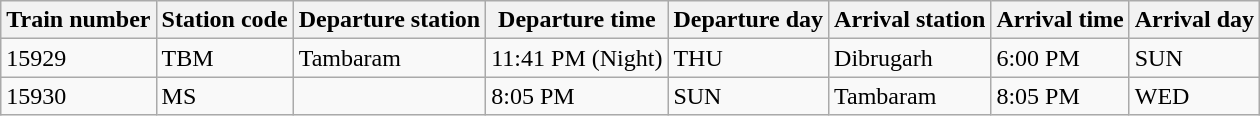<table class="wikitable">
<tr>
<th>Train number</th>
<th>Station code</th>
<th>Departure station</th>
<th>Departure time</th>
<th>Departure day</th>
<th>Arrival station</th>
<th>Arrival time</th>
<th>Arrival day</th>
</tr>
<tr>
<td>15929</td>
<td>TBM</td>
<td>Tambaram</td>
<td>11:41 PM (Night)</td>
<td>THU</td>
<td>Dibrugarh</td>
<td>6:00 PM</td>
<td>SUN</td>
</tr>
<tr>
<td>15930</td>
<td>MS</td>
<td></td>
<td>8:05 PM</td>
<td>SUN</td>
<td>Tambaram</td>
<td>8:05 PM</td>
<td>WED</td>
</tr>
</table>
